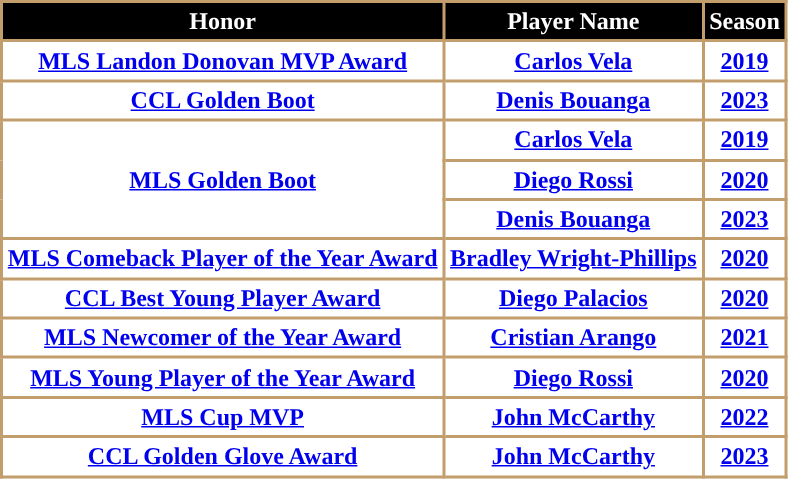<table class="wikitable">
<tr>
<th style="background:#000; color:#FFF; border:2px solid #C39E6D;" scope="col">Honor</th>
<th style="background:#000; color:#FFF; border:2px solid #C39E6D;" scope="col">Player Name</th>
<th style="background:#000; color:#FFF; border:2px solid #C39E6D;" scope="col">Season</th>
</tr>
<tr>
<th style="background:#FFF; color:#000; border:2px solid #C39E6D;" scope="col"><a href='#'>MLS Landon Donovan MVP Award</a></th>
<th style="background:#FFF; color:#000; border:2px solid #C39E6D;" scope="col"><a href='#'>Carlos Vela</a></th>
<th style="background:#FFF; color:#000; border:2px solid #C39E6D;" scope="col"><a href='#'>2019</a></th>
</tr>
<tr>
<th style="background:#FFF; color:#000; border:2px solid #C39E6D;" scope="col"><a href='#'>CCL Golden Boot</a></th>
<th style="background:#FFF; color:#000; border:2px solid #C39E6D;"><a href='#'>Denis Bouanga</a></th>
<th style="background:#FFF; color:#000; border:2px solid #C39E6D;"><a href='#'>2023</a></th>
</tr>
<tr>
<th style="background:#FFF; color:#000; border:2px solid #C39E6D;" scope="col" rowspan="3"><a href='#'>MLS Golden Boot</a></th>
<th style="background:#FFF; color:#000; border:2px solid #C39E6D;" scope="col"><a href='#'>Carlos Vela</a></th>
<th style="background:#FFF; color:#000; border:2px solid #C39E6D;" scope="col"><a href='#'>2019</a></th>
</tr>
<tr>
<th style="background:#FFF; color:#000; border:2px solid #C39E6D;" scope="col"><a href='#'>Diego Rossi</a></th>
<th style="background:#FFF; color:#000; border:2px solid #C39E6D;" scope="col"><a href='#'>2020</a></th>
</tr>
<tr>
<th style="background:#FFF; color:#000; border:2px solid #C39E6D;" scope="col"><a href='#'>Denis Bouanga</a></th>
<th style="background:#FFF; color:#000; border:2px solid #C39E6D;" scope="col"><a href='#'>2023</a></th>
</tr>
<tr>
<th style="background:#FFF; color:#000; border:2px solid #C39E6D;" scope="col"><a href='#'>MLS Comeback Player of the Year Award</a></th>
<th style="background:#FFF; color:#000; border:2px solid #C39E6D;"><a href='#'>Bradley Wright-Phillips</a></th>
<th style="background:#FFF; color:#000; border:2px solid #C39E6D;"><a href='#'>2020</a></th>
</tr>
<tr>
<th style="background:#FFF; color:#000; border:2px solid #C39E6D;" scope="col"><a href='#'>CCL Best Young Player Award</a></th>
<th style="background:#FFF; color:#000; border:2px solid #C39E6D;"><a href='#'>Diego Palacios</a></th>
<th style="background:#FFF; color:#000; border:2px solid #C39E6D;"><a href='#'>2020</a></th>
</tr>
<tr>
<th style="background:#FFF; color:#000; border:2px solid #C39E6D;" scope="col"><a href='#'>MLS Newcomer of the Year Award</a></th>
<th style="background:#FFF; color:#000; border:2px solid #C39E6D;" scope="col"><a href='#'>Cristian Arango</a></th>
<th style="background:#FFF; color:#000; border:2px solid #C39E6D;" scope="col"><a href='#'>2021</a></th>
</tr>
<tr>
<th style="background:#FFF; color:#000; border:2px solid #C39E6D;" scope="col"><a href='#'>MLS Young Player of the Year Award</a></th>
<th style="background:#FFF; color:#000; border:2px solid #C39E6D;" scope="col"><a href='#'>Diego Rossi</a></th>
<th style="background:#FFF; color:#000; border:2px solid #C39E6D;" scope="col"><a href='#'>2020</a></th>
</tr>
<tr>
<th style="background:#FFF; color:#000; border:2px solid #C39E6D;" scope="col"><a href='#'>MLS Cup MVP</a></th>
<th style="background:#FFF; color:#000; border:2px solid #C39E6D;"><a href='#'>John McCarthy</a></th>
<th style="background:#FFF; color:#000; border:2px solid #C39E6D;"><a href='#'>2022</a></th>
</tr>
<tr>
<th style="background:#FFF; color:#000; border:2px solid #C39E6D;" scope="col"><a href='#'>CCL Golden Glove Award</a></th>
<th style="background:#FFF; color:#000; border:2px solid #C39E6D;"><a href='#'>John McCarthy</a></th>
<th style="background:#FFF; color:#000; border:2px solid #C39E6D;"><a href='#'>2023</a></th>
</tr>
</table>
